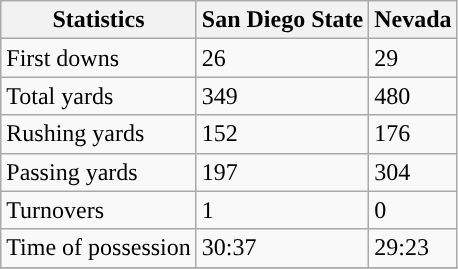<table class="wikitable">
<tr>
<th>Statistics</th>
<th>San Diego State</th>
<th>Nevada</th>
</tr>
<tr>
<td>First downs</td>
<td>26</td>
<td>29</td>
</tr>
<tr>
<td>Total yards</td>
<td>349</td>
<td>480</td>
</tr>
<tr>
<td>Rushing yards</td>
<td>152</td>
<td>176</td>
</tr>
<tr>
<td>Passing yards</td>
<td>197</td>
<td>304</td>
</tr>
<tr>
<td>Turnovers</td>
<td>1</td>
<td>0</td>
</tr>
<tr>
<td>Time of possession</td>
<td>30:37</td>
<td>29:23</td>
</tr>
<tr>
</tr>
</table>
